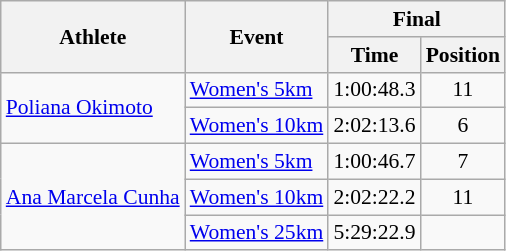<table class="wikitable" border="1" style="font-size:90%">
<tr>
<th rowspan=2>Athlete</th>
<th rowspan=2>Event</th>
<th colspan=2>Final</th>
</tr>
<tr>
<th>Time</th>
<th>Position</th>
</tr>
<tr>
<td rowspan=2><a href='#'>Poliana Okimoto</a></td>
<td><a href='#'>Women's 5km</a></td>
<td align=center>1:00:48.3</td>
<td align=center>11</td>
</tr>
<tr>
<td><a href='#'>Women's 10km</a></td>
<td align=center>2:02:13.6</td>
<td align=center>6</td>
</tr>
<tr>
<td rowspan=3><a href='#'>Ana Marcela Cunha</a></td>
<td><a href='#'>Women's 5km</a></td>
<td align=center>1:00:46.7</td>
<td align=center>7</td>
</tr>
<tr>
<td><a href='#'>Women's 10km</a></td>
<td align=center>2:02:22.2</td>
<td align=center>11</td>
</tr>
<tr>
<td><a href='#'>Women's 25km</a></td>
<td align=center>5:29:22.9</td>
<td align=center></td>
</tr>
</table>
